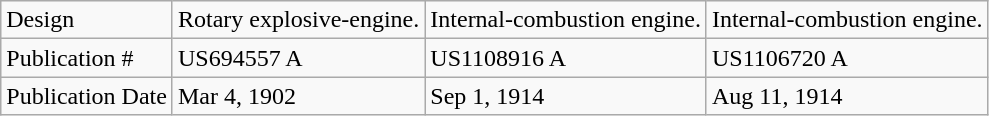<table class="wikitable">
<tr>
<td>Design</td>
<td>Rotary explosive-engine.</td>
<td>Internal-combustion engine.</td>
<td>Internal-combustion engine.</td>
</tr>
<tr>
<td>Publication #</td>
<td>US694557 A</td>
<td>US1108916 A</td>
<td>US1106720 A</td>
</tr>
<tr>
<td>Publication Date</td>
<td>Mar 4, 1902</td>
<td>Sep 1, 1914</td>
<td>Aug 11, 1914</td>
</tr>
</table>
